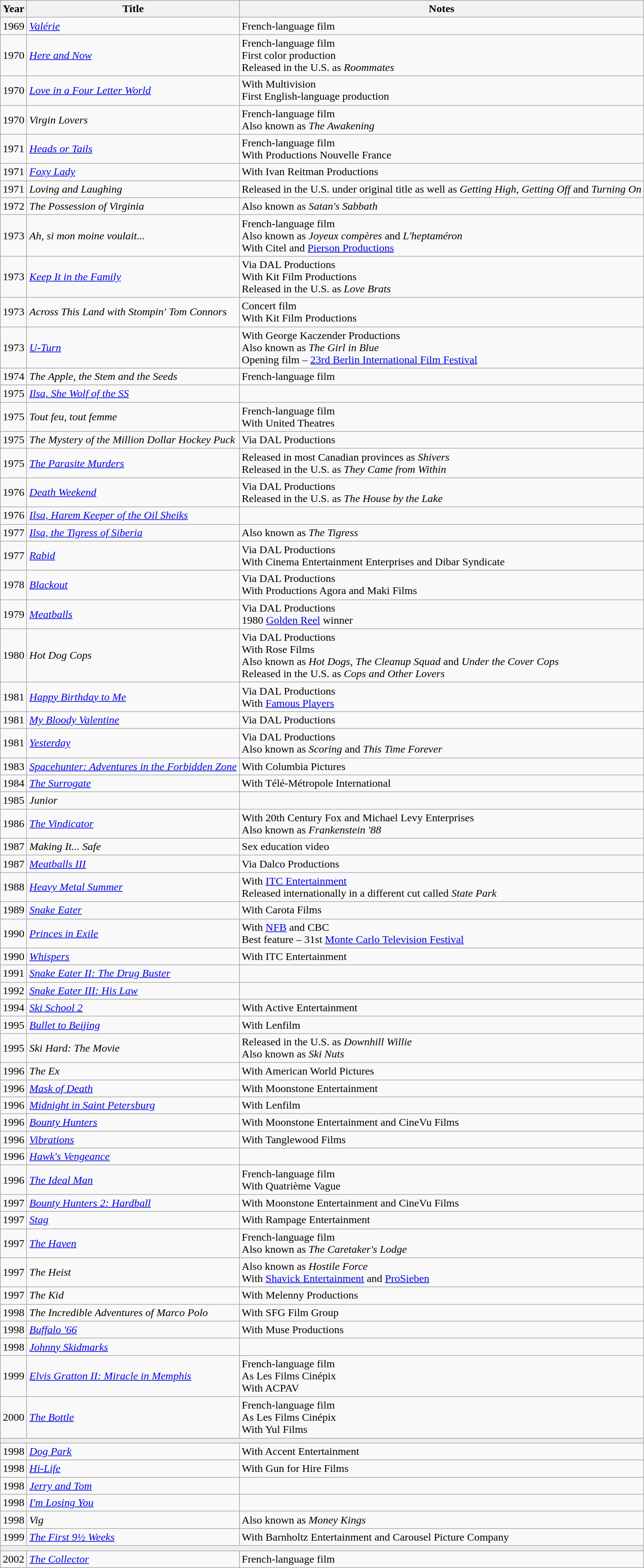<table class="wikitable sortable collapsible">
<tr>
<th>Year</th>
<th>Title</th>
<th>Notes</th>
</tr>
<tr>
<td>1969</td>
<td><em><a href='#'>Valérie</a></em></td>
<td>French-language film</td>
</tr>
<tr>
<td>1970</td>
<td><em><a href='#'>Here and Now</a></em></td>
<td>French-language film<br>First color production<br>Released in the U.S. as <em>Roommates</em></td>
</tr>
<tr>
<td>1970</td>
<td><em><a href='#'>Love in a Four Letter World</a></em></td>
<td>With Multivision<br>First English-language production</td>
</tr>
<tr>
<td>1970</td>
<td><em>Virgin Lovers</em></td>
<td>French-language film<br>Also known as <em>The Awakening</em></td>
</tr>
<tr>
<td>1971</td>
<td><em><a href='#'>Heads or Tails</a></em></td>
<td>French-language film<br>With Productions Nouvelle France</td>
</tr>
<tr>
<td>1971</td>
<td><em><a href='#'>Foxy Lady</a></em></td>
<td>With Ivan Reitman Productions</td>
</tr>
<tr>
<td>1971</td>
<td><em>Loving and Laughing</em></td>
<td>Released in the U.S. under original title as well as <em>Getting High</em>, <em>Getting Off</em> and <em>Turning On</em></td>
</tr>
<tr>
<td>1972</td>
<td><em>The Possession of Virginia</em></td>
<td>Also known as <em>Satan's Sabbath</em></td>
</tr>
<tr>
<td>1973</td>
<td><em>Ah, si mon moine voulait...</em></td>
<td>French-language film<br>Also known as <em>Joyeux compères</em> and <em>L'heptaméron</em><br>With Citel and <a href='#'>Pierson Productions</a></td>
</tr>
<tr>
<td>1973</td>
<td><em><a href='#'>Keep It in the Family</a></em></td>
<td>Via DAL Productions<br>With Kit Film Productions<br>Released in the U.S. as <em>Love Brats</em></td>
</tr>
<tr>
<td>1973</td>
<td><em>Across This Land with Stompin' Tom Connors</em></td>
<td>Concert film<br>With Kit Film Productions</td>
</tr>
<tr>
<td>1973</td>
<td><em><a href='#'>U-Turn</a></em></td>
<td>With George Kaczender Productions<br>Also known as <em>The Girl in Blue</em><br>Opening film – <a href='#'>23rd Berlin International Film Festival</a></td>
</tr>
<tr>
<td>1974</td>
<td><em>The Apple, the Stem and the Seeds</em></td>
<td>French-language film</td>
</tr>
<tr>
<td>1975</td>
<td><em><a href='#'>Ilsa, She Wolf of the SS</a></em></td>
<td></td>
</tr>
<tr>
<td>1975</td>
<td><em>Tout feu, tout femme</em></td>
<td>French-language film<br>With United Theatres</td>
</tr>
<tr>
<td>1975</td>
<td><em>The Mystery of the Million Dollar Hockey Puck</em></td>
<td>Via DAL Productions</td>
</tr>
<tr>
<td>1975</td>
<td><em><a href='#'>The Parasite Murders</a></em></td>
<td>Released in most Canadian provinces as <em>Shivers</em><br>Released in the U.S. as <em>They Came from Within</em></td>
</tr>
<tr>
<td>1976</td>
<td><em><a href='#'>Death Weekend</a></em></td>
<td>Via DAL Productions<br>Released in the U.S. as <em>The House by the Lake</em></td>
</tr>
<tr>
<td>1976</td>
<td><em><a href='#'>Ilsa, Harem Keeper of the Oil Sheiks</a></em></td>
<td></td>
</tr>
<tr>
<td>1977</td>
<td><em><a href='#'>Ilsa, the Tigress of Siberia</a></em></td>
<td>Also known as <em>The Tigress</em></td>
</tr>
<tr>
<td>1977</td>
<td><em><a href='#'>Rabid</a></em></td>
<td>Via DAL Productions<br>With Cinema Entertainment Enterprises and Dibar Syndicate</td>
</tr>
<tr>
<td>1978</td>
<td><em><a href='#'>Blackout</a></em></td>
<td>Via DAL Productions<br>With Productions Agora and Maki Films</td>
</tr>
<tr>
<td>1979</td>
<td><em><a href='#'>Meatballs</a></em></td>
<td>Via DAL Productions<br>1980 <a href='#'>Golden Reel</a> winner</td>
</tr>
<tr>
<td>1980</td>
<td><em>Hot Dog Cops</em></td>
<td>Via DAL Productions<br>With Rose Films<br>Also known as <em>Hot Dogs</em>, <em>The Cleanup Squad</em> and <em>Under the Cover Cops</em><br>Released in the U.S. as <em>Cops and Other Lovers</em></td>
</tr>
<tr>
<td>1981</td>
<td><em><a href='#'>Happy Birthday to Me</a></em></td>
<td>Via DAL Productions<br>With <a href='#'>Famous Players</a></td>
</tr>
<tr>
<td>1981</td>
<td><em><a href='#'>My Bloody Valentine</a></em></td>
<td>Via DAL Productions</td>
</tr>
<tr>
<td>1981</td>
<td><em><a href='#'>Yesterday</a></em></td>
<td>Via DAL Productions<br>Also known as <em>Scoring</em> and <em>This Time Forever</em></td>
</tr>
<tr>
<td>1983</td>
<td><em><a href='#'>Spacehunter: Adventures in the Forbidden Zone</a></em></td>
<td>With Columbia Pictures</td>
</tr>
<tr>
<td>1984</td>
<td><em><a href='#'>The Surrogate</a></em></td>
<td>With Télé-Métropole International</td>
</tr>
<tr>
<td>1985</td>
<td><em>Junior</em></td>
<td></td>
</tr>
<tr>
<td>1986</td>
<td><em><a href='#'>The Vindicator</a></em></td>
<td>With 20th Century Fox and Michael Levy Enterprises<br>Also known as <em>Frankenstein '88</em></td>
</tr>
<tr>
<td>1987</td>
<td><em>Making It... Safe</em></td>
<td>Sex education video</td>
</tr>
<tr>
<td>1987</td>
<td><em><a href='#'>Meatballs III</a></em></td>
<td>Via Dalco Productions</td>
</tr>
<tr>
<td>1988</td>
<td><em><a href='#'>Heavy Metal Summer</a></em></td>
<td>With <a href='#'>ITC Entertainment</a><br>Released internationally in a different cut called <em>State Park</em></td>
</tr>
<tr>
<td>1989</td>
<td><em><a href='#'>Snake Eater</a></em></td>
<td>With Carota Films</td>
</tr>
<tr>
<td>1990</td>
<td><em><a href='#'>Princes in Exile</a></em></td>
<td>With <a href='#'>NFB</a> and CBC<br>Best feature – 31st <a href='#'>Monte Carlo Television Festival</a></td>
</tr>
<tr>
<td>1990</td>
<td><em><a href='#'>Whispers</a></em></td>
<td>With ITC Entertainment</td>
</tr>
<tr>
<td>1991</td>
<td><em><a href='#'>Snake Eater II: The Drug Buster</a></em></td>
<td></td>
</tr>
<tr>
<td>1992</td>
<td><em><a href='#'>Snake Eater III: His Law</a></em></td>
<td></td>
</tr>
<tr>
<td>1994</td>
<td><em><a href='#'>Ski School 2</a></em></td>
<td>With Active Entertainment</td>
</tr>
<tr>
<td>1995</td>
<td><em><a href='#'>Bullet to Beijing</a></em></td>
<td>With Lenfilm</td>
</tr>
<tr>
<td>1995</td>
<td><em>Ski Hard: The Movie</em></td>
<td>Released in the U.S. as <em>Downhill Willie</em><br>Also known as <em>Ski Nuts</em></td>
</tr>
<tr>
<td>1996</td>
<td><em>The Ex</em></td>
<td>With American World Pictures</td>
</tr>
<tr>
<td>1996</td>
<td><em><a href='#'>Mask of Death</a></em></td>
<td>With Moonstone Entertainment</td>
</tr>
<tr>
<td>1996</td>
<td><em><a href='#'>Midnight in Saint Petersburg</a></em></td>
<td>With Lenfilm</td>
</tr>
<tr>
<td>1996</td>
<td><em><a href='#'>Bounty Hunters</a></em></td>
<td>With Moonstone Entertainment and CineVu Films</td>
</tr>
<tr>
<td>1996</td>
<td><em><a href='#'>Vibrations</a></em></td>
<td>With Tanglewood Films</td>
</tr>
<tr>
<td>1996</td>
<td><em><a href='#'>Hawk's Vengeance</a></em></td>
<td></td>
</tr>
<tr>
<td>1996</td>
<td><em><a href='#'>The Ideal Man</a></em></td>
<td>French-language film<br>With Quatrième Vague</td>
</tr>
<tr>
<td>1997</td>
<td><em><a href='#'>Bounty Hunters 2: Hardball</a></em></td>
<td>With Moonstone Entertainment and CineVu Films</td>
</tr>
<tr>
<td>1997</td>
<td><em><a href='#'>Stag</a></em></td>
<td>With Rampage Entertainment</td>
</tr>
<tr>
<td>1997</td>
<td><em><a href='#'>The Haven</a></em></td>
<td>French-language film<br>Also known as <em>The Caretaker's Lodge</em></td>
</tr>
<tr>
<td>1997</td>
<td><em>The Heist</em></td>
<td>Also known as <em>Hostile Force</em><br>With <a href='#'>Shavick Entertainment</a> and <a href='#'>ProSieben</a></td>
</tr>
<tr>
<td>1997</td>
<td><em>The Kid</em></td>
<td>With Melenny Productions</td>
</tr>
<tr>
<td>1998</td>
<td><em>The Incredible Adventures of Marco Polo</em></td>
<td>With SFG Film Group</td>
</tr>
<tr>
<td>1998</td>
<td><em><a href='#'>Buffalo '66</a></em></td>
<td>With Muse Productions</td>
</tr>
<tr>
<td>1998</td>
<td><em><a href='#'>Johnny Skidmarks</a></em></td>
<td></td>
</tr>
<tr>
<td>1999</td>
<td><em><a href='#'>Elvis Gratton II: Miracle in Memphis</a></em></td>
<td>French-language film<br>As Les Films Cinépix<br>With ACPAV</td>
</tr>
<tr>
<td>2000</td>
<td><em><a href='#'>The Bottle</a></em></td>
<td>French-language film<br>As Les Films Cinépix<br>With Yul Films</td>
</tr>
<tr bgcolor="eeeeee">
<td colspan=3;></td>
</tr>
<tr>
<td>1998</td>
<td><em><a href='#'>Dog Park</a></em></td>
<td>With Accent Entertainment</td>
</tr>
<tr>
<td>1998</td>
<td><em><a href='#'>Hi-Life</a></em></td>
<td>With Gun for Hire Films</td>
</tr>
<tr>
<td>1998</td>
<td><em><a href='#'>Jerry and Tom</a></em></td>
<td></td>
</tr>
<tr>
<td>1998</td>
<td><em><a href='#'>I'm Losing You</a></em></td>
<td></td>
</tr>
<tr>
<td>1998</td>
<td><em>Vig</em></td>
<td>Also known as <em>Money Kings</em></td>
</tr>
<tr>
<td>1999</td>
<td><em><a href='#'>The First 9½ Weeks</a></em></td>
<td>With Barnholtz Entertainment and Carousel Picture Company</td>
</tr>
<tr bgcolor="eeeeee">
<td colspan=3;></td>
</tr>
<tr>
<td>2002</td>
<td><em><a href='#'>The Collector</a></em></td>
<td>French-language film</td>
</tr>
</table>
